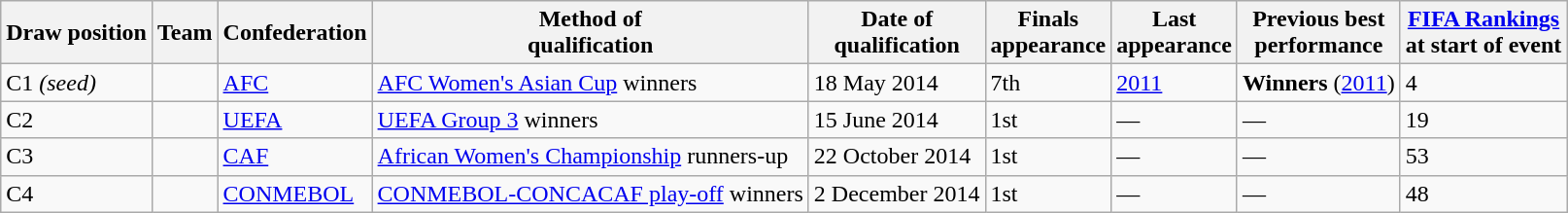<table class="wikitable sortable">
<tr>
<th>Draw position</th>
<th>Team</th>
<th>Confederation</th>
<th>Method of<br>qualification</th>
<th>Date of<br>qualification</th>
<th>Finals<br>appearance</th>
<th>Last<br>appearance</th>
<th>Previous best<br>performance</th>
<th><a href='#'>FIFA Rankings</a><br>at start of event</th>
</tr>
<tr>
<td>C1 <em>(seed)</em></td>
<td style=white-space:nowrap></td>
<td><a href='#'>AFC</a></td>
<td><a href='#'>AFC Women's Asian Cup</a> winners</td>
<td>18 May 2014</td>
<td data-sort-value="7">7th</td>
<td><a href='#'>2011</a></td>
<td data-sort-value="7.1"><strong>Winners</strong> (<a href='#'>2011</a>)</td>
<td>4</td>
</tr>
<tr>
<td>C2</td>
<td style=white-space:nowrap></td>
<td><a href='#'>UEFA</a></td>
<td><a href='#'>UEFA Group 3</a> winners</td>
<td>15 June 2014</td>
<td data-sort-value="1">1st</td>
<td data-sort-value="2015">—</td>
<td data-sort-value="0.0">—</td>
<td>19</td>
</tr>
<tr>
<td>C3</td>
<td style=white-space:nowrap></td>
<td><a href='#'>CAF</a></td>
<td><a href='#'>African Women's Championship</a> runners-up</td>
<td>22 October 2014</td>
<td data-sort-value="1">1st</td>
<td data-sort-value="2015">—</td>
<td data-sort-value="0.0">—</td>
<td>53</td>
</tr>
<tr>
<td>C4</td>
<td style=white-space:nowrap></td>
<td><a href='#'>CONMEBOL</a></td>
<td><a href='#'>CONMEBOL-CONCACAF play-off</a> winners</td>
<td>2 December 2014</td>
<td data-sort-value="1">1st</td>
<td data-sort-value="2015">—</td>
<td data-sort-value="0.0">—</td>
<td>48</td>
</tr>
</table>
